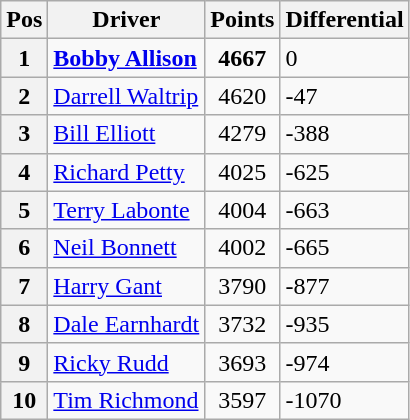<table class="wikitable">
<tr>
<th>Pos</th>
<th>Driver</th>
<th>Points</th>
<th>Differential</th>
</tr>
<tr>
<th>1 </th>
<td><strong><a href='#'>Bobby Allison</a></strong></td>
<td style="text-align:center;"><strong>4667</strong></td>
<td>0</td>
</tr>
<tr>
<th>2 </th>
<td><a href='#'>Darrell Waltrip</a></td>
<td style="text-align:center;">4620</td>
<td>-47</td>
</tr>
<tr>
<th>3 </th>
<td><a href='#'>Bill Elliott</a></td>
<td style="text-align:center;">4279</td>
<td>-388</td>
</tr>
<tr>
<th>4 </th>
<td><a href='#'>Richard Petty</a></td>
<td style="text-align:center;">4025</td>
<td>-625</td>
</tr>
<tr>
<th>5 </th>
<td><a href='#'>Terry Labonte</a></td>
<td style="text-align:center;">4004</td>
<td>-663</td>
</tr>
<tr>
<th>6 </th>
<td><a href='#'>Neil Bonnett</a></td>
<td style="text-align:center;">4002</td>
<td>-665</td>
</tr>
<tr>
<th>7 </th>
<td><a href='#'>Harry Gant</a></td>
<td style="text-align:center;">3790</td>
<td>-877</td>
</tr>
<tr>
<th>8 </th>
<td><a href='#'>Dale Earnhardt</a></td>
<td style="text-align:center;">3732</td>
<td>-935</td>
</tr>
<tr>
<th>9 </th>
<td><a href='#'>Ricky Rudd</a></td>
<td style="text-align:center;">3693</td>
<td>-974</td>
</tr>
<tr>
<th>10 </th>
<td><a href='#'>Tim Richmond</a></td>
<td style="text-align:center;">3597</td>
<td>-1070</td>
</tr>
</table>
